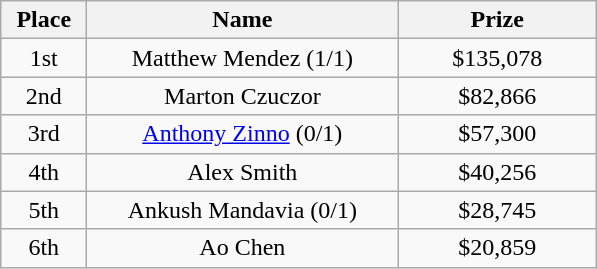<table class="wikitable">
<tr>
<th width="50">Place</th>
<th width="200">Name</th>
<th width="125">Prize</th>
</tr>
<tr>
<td align = "center">1st</td>
<td align = "center">Matthew Mendez (1/1)</td>
<td align = "center">$135,078</td>
</tr>
<tr>
<td align = "center">2nd</td>
<td align = "center">Marton Czuczor</td>
<td align = "center">$82,866</td>
</tr>
<tr>
<td align = "center">3rd</td>
<td align = "center"><a href='#'>Anthony Zinno</a> (0/1)</td>
<td align = "center">$57,300</td>
</tr>
<tr>
<td align = "center">4th</td>
<td align = "center">Alex Smith</td>
<td align = "center">$40,256</td>
</tr>
<tr>
<td align = "center">5th</td>
<td align = "center">Ankush Mandavia (0/1)</td>
<td align = "center">$28,745</td>
</tr>
<tr>
<td align = "center">6th</td>
<td align = "center">Ao Chen</td>
<td align = "center">$20,859</td>
</tr>
</table>
